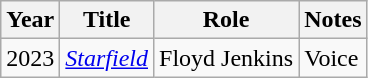<table class="wikitable sortable">
<tr>
<th>Year</th>
<th>Title</th>
<th>Role</th>
<th class="unsortable">Notes</th>
</tr>
<tr>
<td>2023</td>
<td data-sort-value="Guard, The"><em><a href='#'>Starfield</a></em></td>
<td>Floyd Jenkins</td>
<td>Voice</td>
</tr>
</table>
